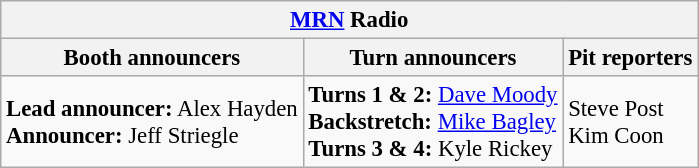<table class="wikitable" style="font-size: 95%">
<tr>
<th colspan="3"><a href='#'>MRN</a> Radio</th>
</tr>
<tr>
<th>Booth announcers</th>
<th>Turn announcers</th>
<th>Pit reporters</th>
</tr>
<tr>
<td><strong>Lead announcer:</strong> Alex Hayden<br><strong>Announcer:</strong> Jeff Striegle</td>
<td><strong>Turns 1 & 2:</strong> <a href='#'>Dave Moody</a><br><strong>Backstretch:</strong> <a href='#'>Mike Bagley</a><br><strong>Turns 3 & 4:</strong> Kyle Rickey</td>
<td>Steve Post<br>Kim Coon</td>
</tr>
</table>
